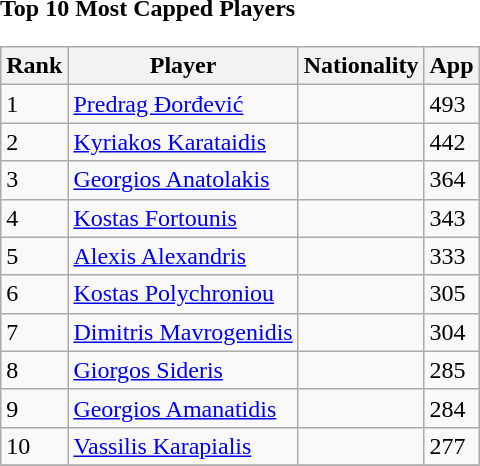<table cellpadding="12">
<tr>
<td valign="bottom"><strong>Top 10 Most Capped Players</strong><br><table class="wikitable">
<tr>
<th>Rank</th>
<th>Player</th>
<th>Nationality</th>
<th>App</th>
</tr>
<tr>
<td>1</td>
<td><a href='#'>Predrag Đorđević</a></td>
<td></td>
<td>493</td>
</tr>
<tr>
<td>2</td>
<td><a href='#'>Kyriakos Karataidis</a></td>
<td></td>
<td>442</td>
</tr>
<tr>
<td>3</td>
<td><a href='#'>Georgios Anatolakis</a></td>
<td></td>
<td>364</td>
</tr>
<tr>
<td>4</td>
<td><a href='#'>Kostas Fortounis</a></td>
<td></td>
<td>343</td>
</tr>
<tr>
<td>5</td>
<td><a href='#'>Alexis Alexandris</a></td>
<td></td>
<td>333</td>
</tr>
<tr>
<td>6</td>
<td><a href='#'>Kostas Polychroniou</a></td>
<td></td>
<td>305</td>
</tr>
<tr>
<td>7</td>
<td><a href='#'>Dimitris Mavrogenidis</a></td>
<td></td>
<td>304</td>
</tr>
<tr>
<td>8</td>
<td><a href='#'>Giorgos Sideris</a></td>
<td></td>
<td>285</td>
</tr>
<tr>
<td>9</td>
<td><a href='#'>Georgios Amanatidis</a></td>
<td></td>
<td>284</td>
</tr>
<tr>
<td>10</td>
<td><a href='#'>Vassilis Karapialis</a></td>
<td></td>
<td>277</td>
</tr>
<tr>
</tr>
</table>
</td>
<td valign="top"></td>
</tr>
</table>
